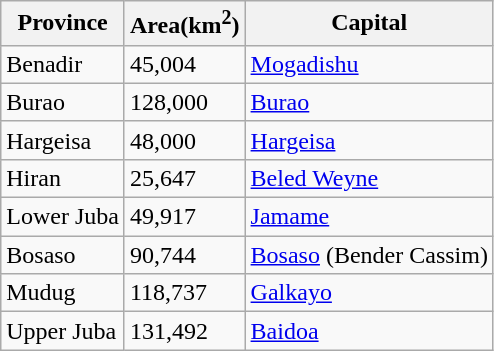<table class="wikitable">
<tr>
<th>Province</th>
<th>Area(km<sup>2</sup>)</th>
<th>Capital</th>
</tr>
<tr>
<td>Benadir</td>
<td>45,004</td>
<td><a href='#'>Mogadishu</a></td>
</tr>
<tr>
<td>Burao</td>
<td>128,000</td>
<td><a href='#'>Burao</a></td>
</tr>
<tr>
<td>Hargeisa</td>
<td>48,000</td>
<td><a href='#'>Hargeisa</a></td>
</tr>
<tr>
<td>Hiran</td>
<td>25,647</td>
<td><a href='#'>Beled Weyne</a></td>
</tr>
<tr>
<td>Lower Juba</td>
<td>49,917</td>
<td><a href='#'>Jamame</a></td>
</tr>
<tr>
<td>Bosaso</td>
<td>90,744</td>
<td><a href='#'>Bosaso</a> (Bender Cassim)</td>
</tr>
<tr>
<td>Mudug</td>
<td>118,737</td>
<td><a href='#'>Galkayo</a></td>
</tr>
<tr>
<td>Upper Juba</td>
<td>131,492</td>
<td><a href='#'>Baidoa</a></td>
</tr>
</table>
